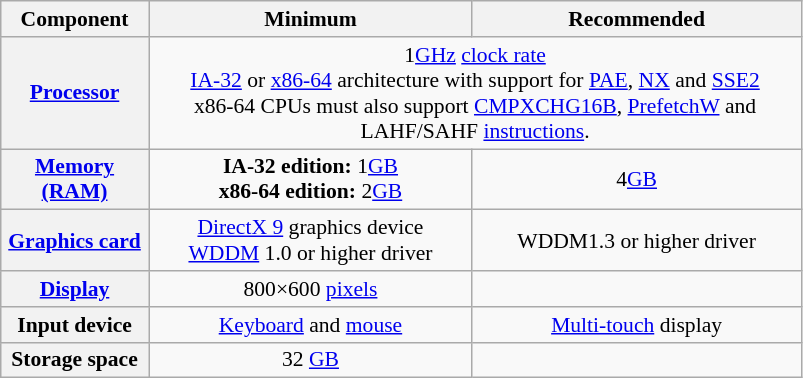<table class="wikitable floatright" style=text-align:center;max-width:535px;font-size:90%;margin-left:1.5em>
<tr>
<th scope=col>Component</th>
<th scope=col>Minimum</th>
<th scope=col>Recommended</th>
</tr>
<tr>
<th scope=row><a href='#'>Processor</a></th>
<td colspan=2>1<a href='#'>GHz</a> <a href='#'>clock rate</a><br><a href='#'>IA-32</a> or <a href='#'>x86-64</a> architecture with support for <a href='#'>PAE</a>, <a href='#'>NX</a> and <a href='#'>SSE2</a><br>x86-64 CPUs must also support <a href='#'>CMPXCHG16B</a>, <a href='#'>PrefetchW</a> and LAHF/SAHF <a href='#'>instructions</a>.</td>
</tr>
<tr>
<th scope=row><a href='#'>Memory (RAM)</a></th>
<td><strong>IA-32 edition:</strong> 1<a href='#'>GB</a><br><strong>x86-64 edition:</strong> 2<a href='#'>GB</a></td>
<td>4<a href='#'>GB</a></td>
</tr>
<tr>
<th scope=row><a href='#'>Graphics card</a></th>
<td><a href='#'>DirectX 9</a> graphics device<br><a href='#'>WDDM</a> 1.0 or higher driver</td>
<td>WDDM1.3 or higher driver</td>
</tr>
<tr>
<th scope=row><a href='#'>Display</a></th>
<td>800×600 <a href='#'>pixels</a></td>
<td></td>
</tr>
<tr>
<th scope=row>Input device</th>
<td><a href='#'>Keyboard</a> and <a href='#'>mouse</a></td>
<td><a href='#'>Multi-touch</a> display</td>
</tr>
<tr>
<th scope=row>Storage space</th>
<td>32 <a href='#'>GB</a></td>
<td></td>
</tr>
</table>
